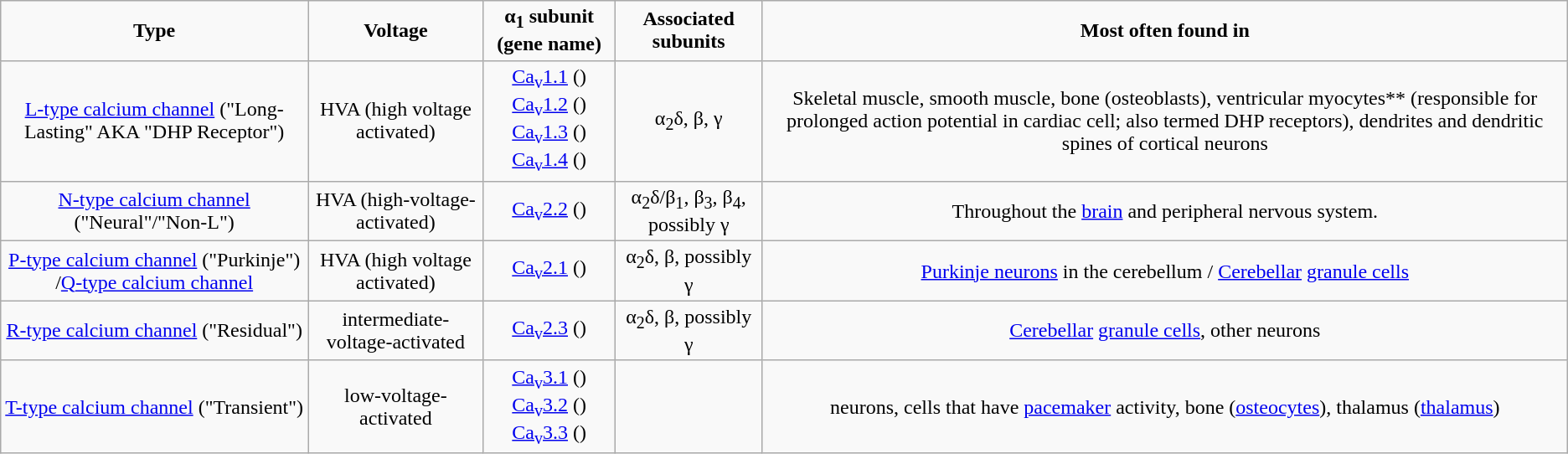<table class="wikitable"  | style="text-align:center">
<tr>
<td><strong>Type</strong></td>
<td><strong>Voltage</strong></td>
<td><strong>α<sub>1</sub> subunit (gene name)</strong></td>
<td><strong>Associated subunits</strong></td>
<td><strong>Most often found in</strong></td>
</tr>
<tr>
<td><a href='#'>L-type calcium channel</a> ("Long-Lasting" AKA "DHP Receptor")</td>
<td>HVA (high voltage activated)</td>
<td><a href='#'>Ca<sub>v</sub>1.1</a> ()<br> <a href='#'>Ca<sub>v</sub>1.2</a> () <a href='#'>Ca<sub>v</sub>1.3</a> ()<br> <a href='#'>Ca<sub>v</sub>1.4</a> ()</td>
<td>α<sub>2</sub>δ, β, γ</td>
<td>Skeletal muscle, smooth muscle, bone (osteoblasts), ventricular myocytes** (responsible for prolonged action potential in cardiac cell; also termed DHP receptors), dendrites and dendritic spines of cortical neurons</td>
</tr>
<tr>
<td><a href='#'>N-type calcium channel</a> ("Neural"/"Non-L")</td>
<td>HVA (high-voltage-activated)</td>
<td><a href='#'>Ca<sub>v</sub>2.2</a> ()</td>
<td>α<sub>2</sub>δ/β<sub>1</sub>, β<sub>3</sub>, β<sub>4</sub>, possibly γ</td>
<td>Throughout the <a href='#'>brain</a> and peripheral nervous system.</td>
</tr>
<tr>
<td><a href='#'>P-type calcium channel</a> ("Purkinje") /<a href='#'>Q-type calcium channel</a></td>
<td>HVA (high voltage activated)</td>
<td><a href='#'>Ca<sub>v</sub>2.1</a> ()</td>
<td>α<sub>2</sub>δ, β, possibly γ</td>
<td><a href='#'>Purkinje neurons</a> in the cerebellum / <a href='#'>Cerebellar</a> <a href='#'>granule cells</a></td>
</tr>
<tr>
<td><a href='#'>R-type calcium channel</a> ("Residual")</td>
<td>intermediate-voltage-activated</td>
<td><a href='#'>Ca<sub>v</sub>2.3</a> ()</td>
<td>α<sub>2</sub>δ, β, possibly γ</td>
<td><a href='#'>Cerebellar</a> <a href='#'>granule cells</a>, other neurons</td>
</tr>
<tr>
<td><a href='#'>T-type calcium channel</a> ("Transient")</td>
<td>low-voltage-activated</td>
<td><a href='#'>Ca<sub>v</sub>3.1</a> ()<br> <a href='#'>Ca<sub>v</sub>3.2</a> ()<br> <a href='#'>Ca<sub>v</sub>3.3</a> ()</td>
<td></td>
<td>neurons, cells that have <a href='#'>pacemaker</a> activity, bone (<a href='#'>osteocytes</a>), thalamus (<a href='#'>thalamus</a>)</td>
</tr>
</table>
